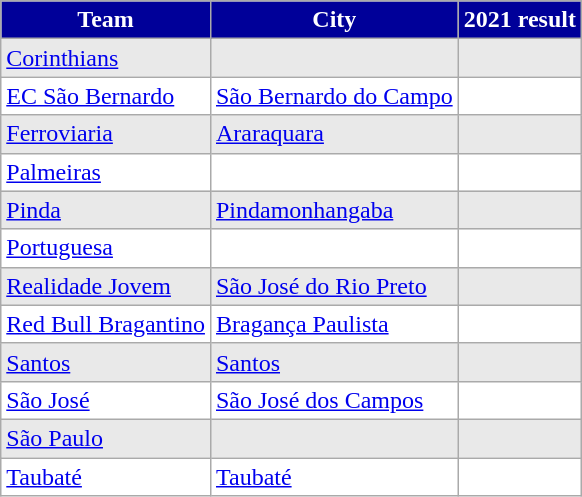<table border="0,75" cellpadding="2" style="border-collapse: collapse;" class="wikitable sortable">
<tr>
<th style="background: #009; color: #fff;">Team</th>
<th style="background: #009; color: #fff;">City</th>
<th style="background: #009; color: #fff;">2021 result</th>
</tr>
<tr style="background:#e9e9e9; color:black">
<td><a href='#'>Corinthians</a></td>
<td></td>
<td></td>
</tr>
<tr style="background:white; color:black">
<td><a href='#'>EC São Bernardo</a></td>
<td><a href='#'>São Bernardo do Campo</a></td>
<td></td>
</tr>
<tr style="background:#e9e9e9; color:black">
<td><a href='#'>Ferroviaria</a></td>
<td><a href='#'>Araraquara</a></td>
<td></td>
</tr>
<tr style="background:white; color:black">
<td><a href='#'>Palmeiras</a></td>
<td></td>
<td></td>
</tr>
<tr style="background:#e9e9e9; color:black">
<td><a href='#'>Pinda</a></td>
<td><a href='#'>Pindamonhangaba</a></td>
<td></td>
</tr>
<tr style="background:white; color:black">
<td><a href='#'>Portuguesa</a></td>
<td></td>
<td></td>
</tr>
<tr style="background:#e9e9e9; color:black">
<td><a href='#'>Realidade Jovem</a></td>
<td><a href='#'>São José do Rio Preto</a></td>
<td></td>
</tr>
<tr style="background:white; color:black">
<td><a href='#'>Red Bull Bragantino</a></td>
<td><a href='#'>Bragança Paulista</a></td>
<td></td>
</tr>
<tr style="background:#e9e9e9; color:black">
<td><a href='#'>Santos</a></td>
<td><a href='#'>Santos</a></td>
<td></td>
</tr>
<tr style="background:white; color:black">
<td><a href='#'>São José</a></td>
<td><a href='#'>São José dos Campos</a></td>
<td></td>
</tr>
<tr style="background:#e9e9e9;; color:black">
<td><a href='#'>São Paulo</a></td>
<td></td>
<td></td>
</tr>
<tr style="background:white; color:black">
<td><a href='#'>Taubaté</a></td>
<td><a href='#'>Taubaté</a></td>
<td></td>
</tr>
</table>
